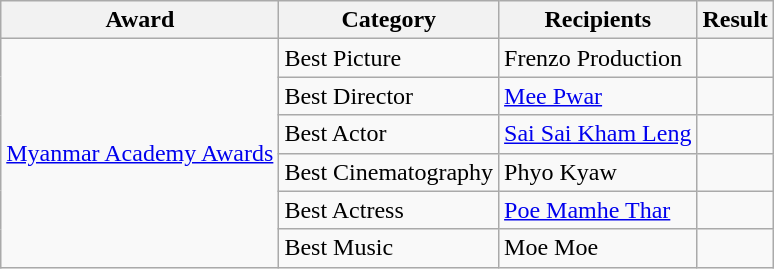<table class="wikitable sortable">
<tr>
<th>Award</th>
<th>Category</th>
<th>Recipients</th>
<th>Result</th>
</tr>
<tr>
<td rowspan="6"><a href='#'>Myanmar Academy Awards</a></td>
<td>Best Picture</td>
<td>Frenzo Production</td>
<td></td>
</tr>
<tr>
<td>Best Director</td>
<td><a href='#'>Mee Pwar</a></td>
<td></td>
</tr>
<tr>
<td>Best Actor</td>
<td><a href='#'>Sai Sai Kham Leng</a></td>
<td></td>
</tr>
<tr>
<td>Best Cinematography</td>
<td>Phyo Kyaw</td>
<td></td>
</tr>
<tr>
<td>Best Actress</td>
<td><a href='#'>Poe Mamhe Thar</a></td>
<td></td>
</tr>
<tr>
<td>Best  Music</td>
<td>Moe Moe</td>
<td></td>
</tr>
</table>
